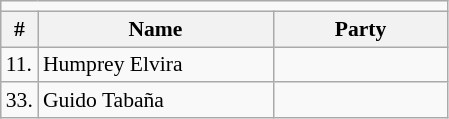<table class=wikitable style="font-size:90%">
<tr>
<td colspan=4 bgcolor=></td>
</tr>
<tr>
<th>#</th>
<th width=150px>Name</th>
<th colspan=2 width=110px>Party</th>
</tr>
<tr>
<td>11.</td>
<td>Humprey Elvira</td>
<td></td>
</tr>
<tr>
<td>33.</td>
<td>Guido Tabaña</td>
<td></td>
</tr>
</table>
